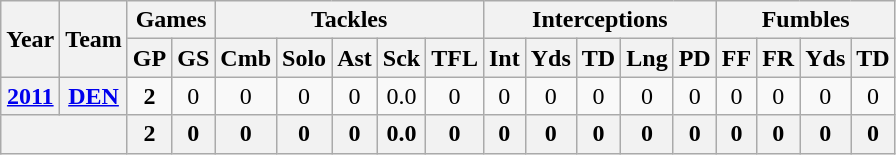<table class="wikitable" style="text-align:center">
<tr>
<th rowspan="2">Year</th>
<th rowspan="2">Team</th>
<th colspan="2">Games</th>
<th colspan="5">Tackles</th>
<th colspan="5">Interceptions</th>
<th colspan="4">Fumbles</th>
</tr>
<tr>
<th>GP</th>
<th>GS</th>
<th>Cmb</th>
<th>Solo</th>
<th>Ast</th>
<th>Sck</th>
<th>TFL</th>
<th>Int</th>
<th>Yds</th>
<th>TD</th>
<th>Lng</th>
<th>PD</th>
<th>FF</th>
<th>FR</th>
<th>Yds</th>
<th>TD</th>
</tr>
<tr>
<th><a href='#'>2011</a></th>
<th><a href='#'>DEN</a></th>
<td><strong>2</strong></td>
<td>0</td>
<td>0</td>
<td>0</td>
<td>0</td>
<td>0.0</td>
<td>0</td>
<td>0</td>
<td>0</td>
<td>0</td>
<td>0</td>
<td>0</td>
<td>0</td>
<td>0</td>
<td>0</td>
<td>0</td>
</tr>
<tr>
<th colspan="2"></th>
<th>2</th>
<th>0</th>
<th>0</th>
<th>0</th>
<th>0</th>
<th>0.0</th>
<th>0</th>
<th>0</th>
<th>0</th>
<th>0</th>
<th>0</th>
<th>0</th>
<th>0</th>
<th>0</th>
<th>0</th>
<th>0</th>
</tr>
</table>
